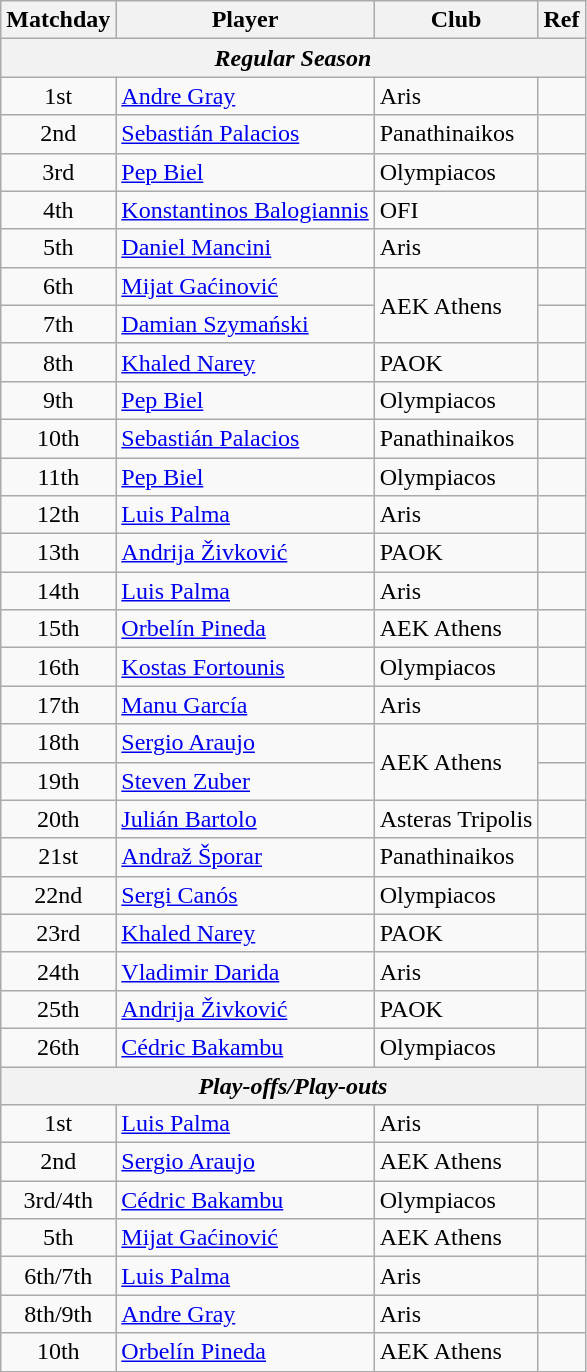<table class="wikitable">
<tr>
<th>Matchday</th>
<th>Player</th>
<th>Club</th>
<th>Ref</th>
</tr>
<tr>
<th colspan="4" align="center"><em>Regular Season</em></th>
</tr>
<tr>
<td align="center">1st</td>
<td> <a href='#'>Andre Gray</a></td>
<td>Aris</td>
<td align="center"></td>
</tr>
<tr>
<td align="center">2nd</td>
<td> <a href='#'>Sebastián Palacios</a></td>
<td>Panathinaikos</td>
<td align="center"></td>
</tr>
<tr>
<td align="center">3rd</td>
<td> <a href='#'>Pep Biel</a></td>
<td>Olympiacos</td>
<td align="center"></td>
</tr>
<tr>
<td align="center">4th</td>
<td> <a href='#'>Konstantinos Balogiannis</a></td>
<td>OFI</td>
<td align="center"></td>
</tr>
<tr>
<td align="center">5th</td>
<td> <a href='#'>Daniel Mancini</a></td>
<td>Aris</td>
<td align="center"></td>
</tr>
<tr>
<td align="center">6th</td>
<td> <a href='#'>Mijat Gaćinović</a></td>
<td rowspan="2">AEK Athens</td>
<td align="center"></td>
</tr>
<tr>
<td align="center">7th</td>
<td> <a href='#'>Damian Szymański</a></td>
<td align="center"></td>
</tr>
<tr>
<td align="center">8th</td>
<td> <a href='#'>Khaled Narey</a></td>
<td>PAOK</td>
<td align="center"></td>
</tr>
<tr>
<td align="center">9th</td>
<td> <a href='#'>Pep Biel</a></td>
<td>Olympiacos</td>
<td align="center"></td>
</tr>
<tr>
<td align="center">10th</td>
<td> <a href='#'>Sebastián Palacios</a></td>
<td>Panathinaikos</td>
<td align="center"></td>
</tr>
<tr>
<td align="center">11th</td>
<td> <a href='#'>Pep Biel</a></td>
<td>Olympiacos</td>
<td align="center"></td>
</tr>
<tr>
<td align="center">12th</td>
<td> <a href='#'>Luis Palma</a></td>
<td>Aris</td>
<td align="center"></td>
</tr>
<tr>
<td align="center">13th</td>
<td> <a href='#'>Andrija Živković</a></td>
<td>PAOK</td>
<td align="center"></td>
</tr>
<tr>
<td align="center">14th</td>
<td> <a href='#'>Luis Palma</a></td>
<td>Aris</td>
<td align="center"></td>
</tr>
<tr>
<td align="center">15th</td>
<td> <a href='#'>Orbelín Pineda</a></td>
<td>AEK Athens</td>
<td align="center"></td>
</tr>
<tr>
<td align="center">16th</td>
<td> <a href='#'>Kostas Fortounis</a></td>
<td>Olympiacos</td>
<td align="center"></td>
</tr>
<tr>
<td align="center">17th</td>
<td> <a href='#'>Manu García</a></td>
<td>Aris</td>
<td align="center"></td>
</tr>
<tr>
<td align="center">18th</td>
<td> <a href='#'>Sergio Araujo</a></td>
<td rowspan="2">AEK Athens</td>
<td align="center"></td>
</tr>
<tr>
<td align="center">19th</td>
<td> <a href='#'>Steven Zuber</a></td>
<td align="center"></td>
</tr>
<tr>
<td align="center">20th</td>
<td> <a href='#'>Julián Bartolo</a></td>
<td>Asteras Tripolis</td>
<td align="center"></td>
</tr>
<tr>
<td align="center">21st</td>
<td> <a href='#'>Andraž Šporar</a></td>
<td>Panathinaikos</td>
<td align="center"></td>
</tr>
<tr>
<td align="center">22nd</td>
<td> <a href='#'>Sergi Canós</a></td>
<td>Olympiacos</td>
<td align="center"></td>
</tr>
<tr>
<td align="center">23rd</td>
<td> <a href='#'>Khaled Narey</a></td>
<td>PAOK</td>
<td align="center"></td>
</tr>
<tr>
<td align="center">24th</td>
<td> <a href='#'>Vladimir Darida</a></td>
<td>Aris</td>
<td align="center"></td>
</tr>
<tr>
<td align="center">25th</td>
<td> <a href='#'>Andrija Živković</a></td>
<td>PAOK</td>
<td align="center"></td>
</tr>
<tr>
<td align="center">26th</td>
<td> <a href='#'>Cédric Bakambu</a></td>
<td>Olympiacos</td>
<td align="center"></td>
</tr>
<tr>
<th colspan="4" align="center"><em>Play-offs/Play-outs</em></th>
</tr>
<tr>
<td align="center">1st</td>
<td> <a href='#'>Luis Palma</a></td>
<td>Aris</td>
<td align="center"></td>
</tr>
<tr>
<td align="center">2nd</td>
<td> <a href='#'>Sergio Araujo</a></td>
<td>AEK Athens</td>
<td align="center"></td>
</tr>
<tr>
<td align="center">3rd/4th</td>
<td> <a href='#'>Cédric Bakambu</a></td>
<td>Olympiacos</td>
<td align="center"></td>
</tr>
<tr>
<td align="center">5th</td>
<td> <a href='#'>Mijat Gaćinović</a></td>
<td>AEK Athens</td>
<td align="center"></td>
</tr>
<tr>
<td align="center">6th/7th</td>
<td> <a href='#'>Luis Palma</a></td>
<td>Aris</td>
<td align="center"></td>
</tr>
<tr>
<td align="center">8th/9th</td>
<td> <a href='#'>Andre Gray</a></td>
<td>Aris</td>
<td align="center"></td>
</tr>
<tr>
<td align="center">10th</td>
<td> <a href='#'>Orbelín Pineda</a></td>
<td>AEK Athens</td>
<td align="center"></td>
</tr>
</table>
